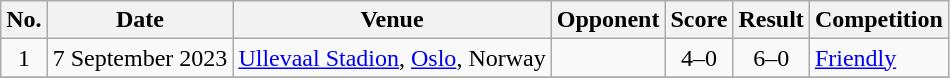<table class="wikitable sortable">
<tr>
<th scope="col">No.</th>
<th scope="col">Date</th>
<th scope="col">Venue</th>
<th scope="col">Opponent</th>
<th scope="col">Score</th>
<th scope="col">Result</th>
<th scope="col">Competition</th>
</tr>
<tr>
<td style="text-align:center">1</td>
<td>7 September 2023</td>
<td><a href='#'>Ullevaal Stadion</a>, <a href='#'>Oslo</a>, Norway</td>
<td></td>
<td style="text-align:center">4–0</td>
<td style="text-align:center">6–0</td>
<td><a href='#'>Friendly</a></td>
</tr>
<tr>
</tr>
</table>
